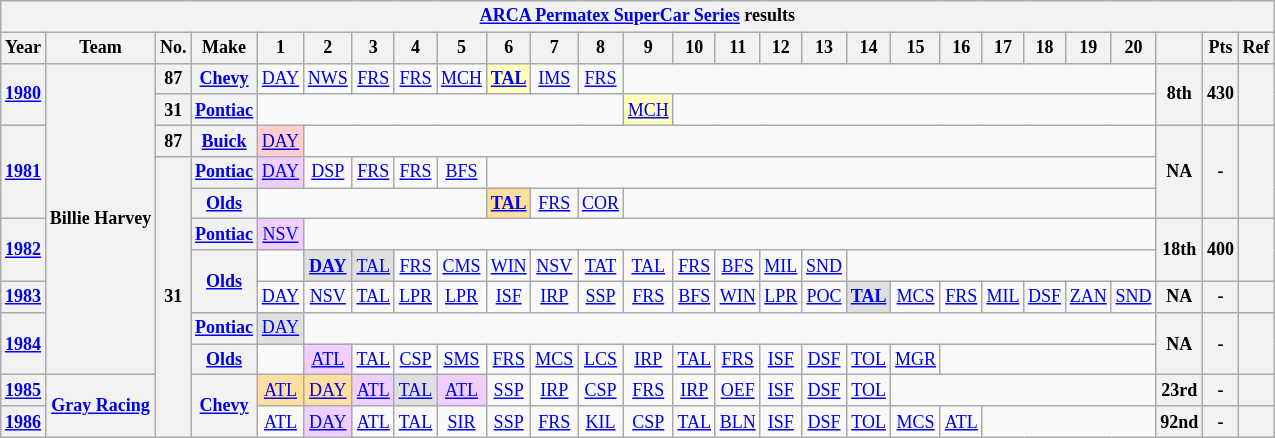<table class="wikitable" style="text-align:center; font-size:75%">
<tr>
<th colspan=45><a href='#'>ARCA Permatex SuperCar Series</a> results</th>
</tr>
<tr>
<th>Year</th>
<th>Team</th>
<th>No.</th>
<th>Make</th>
<th>1</th>
<th>2</th>
<th>3</th>
<th>4</th>
<th>5</th>
<th>6</th>
<th>7</th>
<th>8</th>
<th>9</th>
<th>10</th>
<th>11</th>
<th>12</th>
<th>13</th>
<th>14</th>
<th>15</th>
<th>16</th>
<th>17</th>
<th>18</th>
<th>19</th>
<th>20</th>
<th></th>
<th>Pts</th>
<th>Ref</th>
</tr>
<tr>
<th rowspan=2><a href='#'>1980</a></th>
<th rowspan=10>Billie Harvey</th>
<th>87</th>
<th><a href='#'>Chevy</a></th>
<td><a href='#'>DAY</a></td>
<td><a href='#'>NWS</a></td>
<td><a href='#'>FRS</a></td>
<td><a href='#'>FRS</a></td>
<td><a href='#'>MCH</a></td>
<td style="background:#FFFFBF;"><strong><a href='#'>TAL</a></strong><br></td>
<td><a href='#'>IMS</a></td>
<td><a href='#'>FRS</a></td>
<td colspan=12></td>
<th rowspan=2>8th</th>
<th rowspan=2>430</th>
<th rowspan=2></th>
</tr>
<tr>
<th>31</th>
<th><a href='#'>Pontiac</a></th>
<td colspan=8></td>
<td style="background:#FFFFBF;"><a href='#'>MCH</a><br></td>
<td colspan=11></td>
</tr>
<tr>
<th rowspan=3><a href='#'>1981</a></th>
<th>87</th>
<th><a href='#'>Buick</a></th>
<td style="background:#FFCFCF;"><a href='#'>DAY</a><br></td>
<td colspan=19></td>
<th rowspan=3>NA</th>
<th rowspan=3>-</th>
<th rowspan=3></th>
</tr>
<tr>
<th rowspan=9>31</th>
<th><a href='#'>Pontiac</a></th>
<td style="background:#EFCFFF;"><a href='#'>DAY</a><br></td>
<td><a href='#'>DSP</a></td>
<td><a href='#'>FRS</a></td>
<td><a href='#'>FRS</a></td>
<td><a href='#'>BFS</a></td>
<td colspan=15></td>
</tr>
<tr>
<th><a href='#'>Olds</a></th>
<td colspan=5></td>
<td style="background:#FFDF9F;"><strong><a href='#'>TAL</a></strong><br></td>
<td><a href='#'>FRS</a></td>
<td><a href='#'>COR</a></td>
<td colspan=12></td>
</tr>
<tr>
<th rowspan=2><a href='#'>1982</a></th>
<th><a href='#'>Pontiac</a></th>
<td style="background:#EFCFFF;"><a href='#'>NSV</a><br></td>
<td colspan=19></td>
<th rowspan=2>18th</th>
<th rowspan=2>400</th>
<th rowspan=2></th>
</tr>
<tr>
<th rowspan=2><a href='#'>Olds</a></th>
<td></td>
<td style="background:#DFDFDF;"><strong><a href='#'>DAY</a></strong><br></td>
<td style="background:#DFDFDF;"><a href='#'>TAL</a><br></td>
<td><a href='#'>FRS</a></td>
<td><a href='#'>CMS</a></td>
<td><a href='#'>WIN</a></td>
<td><a href='#'>NSV</a></td>
<td><a href='#'>TAT</a></td>
<td><a href='#'>TAL</a></td>
<td><a href='#'>FRS</a></td>
<td><a href='#'>BFS</a></td>
<td><a href='#'>MIL</a></td>
<td><a href='#'>SND</a></td>
<td colspan=7></td>
</tr>
<tr>
<th><a href='#'>1983</a></th>
<td><a href='#'>DAY</a></td>
<td><a href='#'>NSV</a></td>
<td><a href='#'>TAL</a></td>
<td><a href='#'>LPR</a></td>
<td><a href='#'>LPR</a></td>
<td><a href='#'>ISF</a></td>
<td><a href='#'>IRP</a></td>
<td><a href='#'>SSP</a></td>
<td><a href='#'>FRS</a></td>
<td><a href='#'>BFS</a></td>
<td><a href='#'>WIN</a></td>
<td><a href='#'>LPR</a></td>
<td><a href='#'>POC</a></td>
<td style="background:#DFDFDF;"><strong><a href='#'>TAL</a></strong><br></td>
<td><a href='#'>MCS</a></td>
<td><a href='#'>FRS</a></td>
<td><a href='#'>MIL</a></td>
<td><a href='#'>DSF</a></td>
<td><a href='#'>ZAN</a></td>
<td><a href='#'>SND</a></td>
<th>NA</th>
<th>-</th>
<th></th>
</tr>
<tr>
<th rowspan=2><a href='#'>1984</a></th>
<th><a href='#'>Pontiac</a></th>
<td style="background:#DFDFDF;"><a href='#'>DAY</a><br></td>
<td colspan=19></td>
<th rowspan=2>NA</th>
<th rowspan=2>-</th>
<th rowspan=2></th>
</tr>
<tr>
<th><a href='#'>Olds</a></th>
<td></td>
<td style="background:#EFCFFF;"><a href='#'>ATL</a><br></td>
<td><a href='#'>TAL</a></td>
<td><a href='#'>CSP</a></td>
<td><a href='#'>SMS</a></td>
<td><a href='#'>FRS</a></td>
<td><a href='#'>MCS</a></td>
<td><a href='#'>LCS</a></td>
<td><a href='#'>IRP</a></td>
<td><a href='#'>TAL</a></td>
<td><a href='#'>FRS</a></td>
<td><a href='#'>ISF</a></td>
<td><a href='#'>DSF</a></td>
<td><a href='#'>TOL</a></td>
<td><a href='#'>MGR</a></td>
<td colspan=5></td>
</tr>
<tr>
<th><a href='#'>1985</a></th>
<th rowspan=2><a href='#'>Gray Racing</a></th>
<th rowspan=2><a href='#'>Chevy</a></th>
<td style="background:#FFDF9F;"><a href='#'>ATL</a><br></td>
<td style="background:#FFDF9F;"><a href='#'>DAY</a><br></td>
<td style="background:#EFCFFF;"><a href='#'>ATL</a><br></td>
<td style="background:#DFDFDF;"><a href='#'>TAL</a><br></td>
<td style="background:#EFCFFF;"><a href='#'>ATL</a><br></td>
<td><a href='#'>SSP</a></td>
<td><a href='#'>IRP</a></td>
<td><a href='#'>CSP</a></td>
<td><a href='#'>FRS</a></td>
<td><a href='#'>IRP</a></td>
<td><a href='#'>OEF</a></td>
<td><a href='#'>ISF</a></td>
<td><a href='#'>DSF</a></td>
<td><a href='#'>TOL</a></td>
<td colspan=6></td>
<th>23rd</th>
<th>-</th>
<th></th>
</tr>
<tr>
<th><a href='#'>1986</a></th>
<td><a href='#'>ATL</a></td>
<td style="background:#EFCFFF;"><a href='#'>DAY</a><br></td>
<td><a href='#'>ATL</a></td>
<td><a href='#'>TAL</a></td>
<td><a href='#'>SIR</a></td>
<td><a href='#'>SSP</a></td>
<td><a href='#'>FRS</a></td>
<td><a href='#'>KIL</a></td>
<td><a href='#'>CSP</a></td>
<td><a href='#'>TAL</a></td>
<td><a href='#'>BLN</a></td>
<td><a href='#'>ISF</a></td>
<td><a href='#'>DSF</a></td>
<td><a href='#'>TOL</a></td>
<td><a href='#'>MCS</a></td>
<td><a href='#'>ATL</a></td>
<td colspan=4></td>
<th>92nd</th>
<th>-</th>
<th></th>
</tr>
</table>
